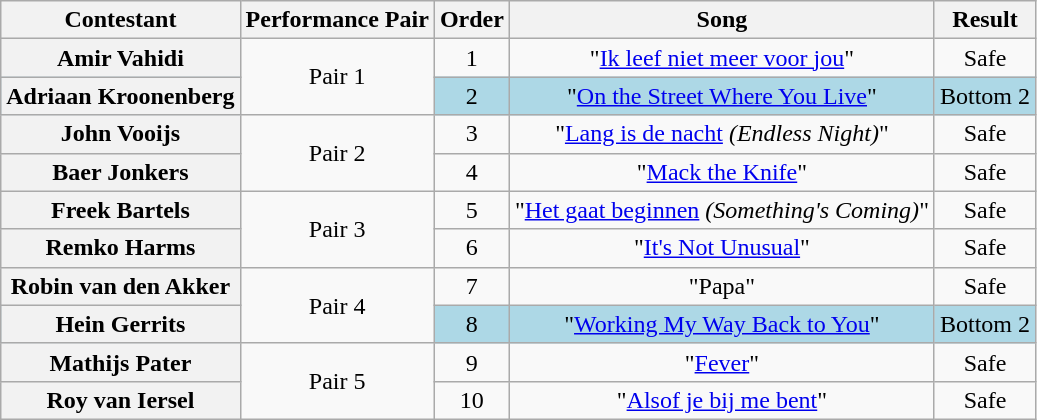<table class="wikitable plainrowheaders" style="text-align:center;">
<tr>
<th scope="col">Contestant</th>
<th scope="col">Performance Pair</th>
<th scope="col">Order</th>
<th scope="col">Song</th>
<th scope="col">Result</th>
</tr>
<tr>
<th scope="row">Amir Vahidi</th>
<td rowspan="2">Pair 1</td>
<td>1</td>
<td>"<a href='#'>Ik leef niet meer voor jou</a>"</td>
<td>Safe</td>
</tr>
<tr style = "background:lightblue">
<th scope="row">Adriaan Kroonenberg</th>
<td>2</td>
<td>"<a href='#'>On the Street Where You Live</a>"</td>
<td>Bottom 2</td>
</tr>
<tr>
<th scope="row">John Vooijs</th>
<td rowspan="2">Pair 2</td>
<td>3</td>
<td>"<a href='#'>Lang is de nacht</a> <em>(Endless Night)</em>"</td>
<td>Safe</td>
</tr>
<tr>
<th scope="row">Baer Jonkers</th>
<td>4</td>
<td>"<a href='#'>Mack the Knife</a>"</td>
<td>Safe</td>
</tr>
<tr>
<th scope="row">Freek Bartels</th>
<td rowspan="2">Pair 3</td>
<td>5</td>
<td>"<a href='#'>Het gaat beginnen</a> <em>(Something's Coming)</em>"</td>
<td>Safe</td>
</tr>
<tr>
<th scope="row">Remko Harms</th>
<td>6</td>
<td>"<a href='#'>It's Not Unusual</a>"</td>
<td>Safe</td>
</tr>
<tr>
<th scope="row">Robin van den Akker</th>
<td rowspan="2">Pair 4</td>
<td>7</td>
<td>"Papa"</td>
<td>Safe</td>
</tr>
<tr style="background:lightblue;">
<th scope="row">Hein Gerrits</th>
<td>8</td>
<td>"<a href='#'>Working My Way Back to You</a>"</td>
<td>Bottom 2</td>
</tr>
<tr>
<th scope="row">Mathijs Pater</th>
<td rowspan="2">Pair 5</td>
<td>9</td>
<td>"<a href='#'>Fever</a>"</td>
<td>Safe</td>
</tr>
<tr>
<th scope="row">Roy van Iersel</th>
<td>10</td>
<td>"<a href='#'>Alsof je bij me bent</a>"</td>
<td>Safe</td>
</tr>
</table>
